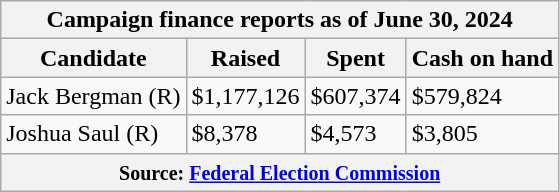<table class="wikitable sortable">
<tr>
<th colspan=4>Campaign finance reports as of June 30, 2024</th>
</tr>
<tr style="text-align:center;">
<th>Candidate</th>
<th>Raised</th>
<th>Spent</th>
<th>Cash on hand</th>
</tr>
<tr>
<td>Jack Bergman (R)</td>
<td>$1,177,126</td>
<td>$607,374</td>
<td>$579,824</td>
</tr>
<tr>
<td>Joshua Saul (R)</td>
<td>$8,378</td>
<td>$4,573</td>
<td>$3,805</td>
</tr>
<tr>
<th colspan="4"><small>Source: <a href='#'>Federal Election Commission</a></small></th>
</tr>
</table>
